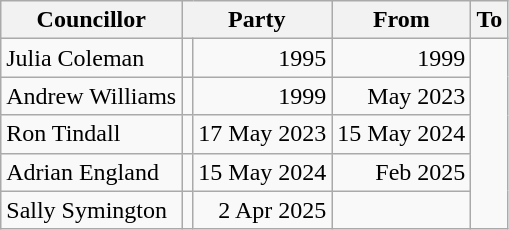<table class=wikitable>
<tr>
<th>Councillor</th>
<th colspan=2>Party</th>
<th>From</th>
<th>To</th>
</tr>
<tr>
<td>Julia Coleman</td>
<td></td>
<td align=right>1995</td>
<td align=right>1999</td>
</tr>
<tr>
<td>Andrew Williams</td>
<td></td>
<td align=right>1999</td>
<td align=right>May 2023</td>
</tr>
<tr>
<td>Ron Tindall</td>
<td></td>
<td align=right>17 May 2023</td>
<td align=right>15 May 2024</td>
</tr>
<tr>
<td>Adrian England</td>
<td></td>
<td align=right>15 May 2024</td>
<td align=right>Feb 2025</td>
</tr>
<tr>
<td>Sally Symington</td>
<td></td>
<td align=right>2 Apr 2025</td>
<td align=right></td>
</tr>
</table>
